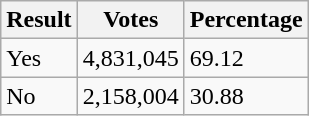<table class="wikitable">
<tr>
<th>Result</th>
<th>Votes</th>
<th>Percentage</th>
</tr>
<tr>
<td>Yes</td>
<td>4,831,045</td>
<td>69.12</td>
</tr>
<tr>
<td>No</td>
<td>2,158,004</td>
<td>30.88</td>
</tr>
</table>
